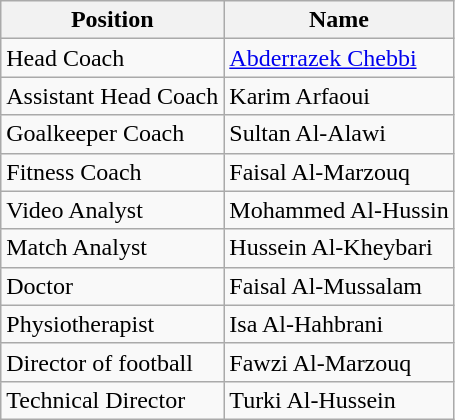<table class="wikitable">
<tr>
<th>Position</th>
<th>Name</th>
</tr>
<tr>
<td>Head Coach</td>
<td> <a href='#'>Abderrazek Chebbi</a></td>
</tr>
<tr>
<td>Assistant Head Coach</td>
<td> Karim Arfaoui</td>
</tr>
<tr>
<td>Goalkeeper Coach</td>
<td> Sultan Al-Alawi</td>
</tr>
<tr>
<td>Fitness Coach</td>
<td> Faisal Al-Marzouq</td>
</tr>
<tr>
<td>Video Analyst</td>
<td> Mohammed Al-Hussin</td>
</tr>
<tr>
<td>Match Analyst</td>
<td> Hussein Al-Kheybari</td>
</tr>
<tr>
<td>Doctor</td>
<td> Faisal Al-Mussalam</td>
</tr>
<tr>
<td>Physiotherapist</td>
<td> Isa Al-Hahbrani</td>
</tr>
<tr>
<td>Director of football</td>
<td> Fawzi Al-Marzouq</td>
</tr>
<tr>
<td>Technical Director</td>
<td> Turki Al-Hussein</td>
</tr>
</table>
